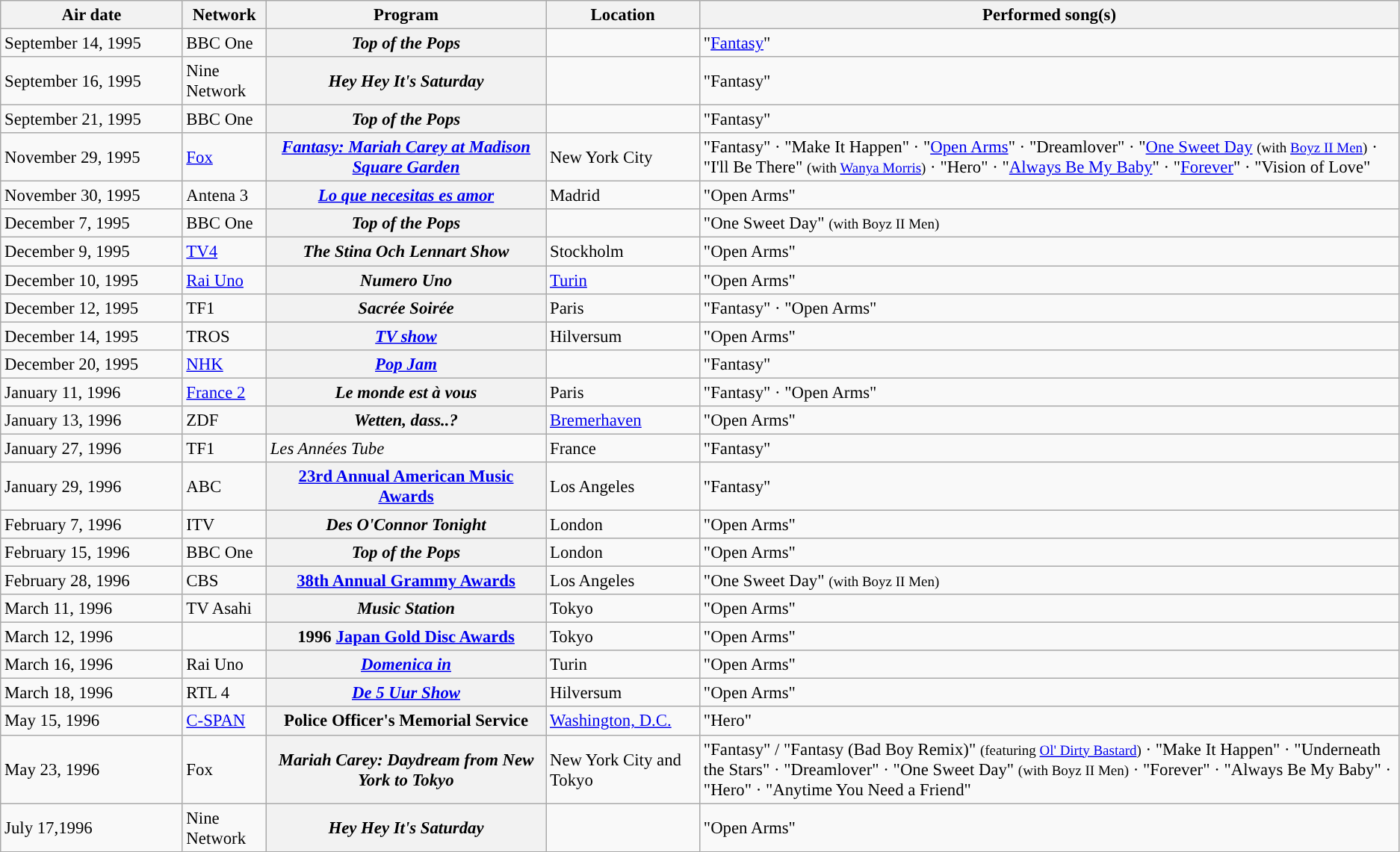<table class="wikitable sortable plainrowheaders" style="font-size:95%;">
<tr>
<th style="width:13%;">Air date</th>
<th style="width:6%;">Network</th>
<th style="width:20%;">Program</th>
<th style="width:11%;">Location</th>
<th style="width:51%;">Performed song(s)</th>
</tr>
<tr>
<td>September 14, 1995</td>
<td>BBC One</td>
<th scope="row"><em>Top of the Pops</em></th>
<td></td>
<td>"<a href='#'>Fantasy</a>"</td>
</tr>
<tr>
<td>September 16, 1995</td>
<td>Nine Network</td>
<th scope="row"><em>Hey Hey It's Saturday</em></th>
<td></td>
<td>"Fantasy"</td>
</tr>
<tr>
<td>September 21, 1995</td>
<td>BBC One</td>
<th scope="row"><em>Top of the Pops</em></th>
<td></td>
<td>"Fantasy"</td>
</tr>
<tr>
<td>November 29, 1995</td>
<td><a href='#'>Fox</a></td>
<th scope="row"><em><a href='#'>Fantasy: Mariah Carey at Madison Square Garden</a></em></th>
<td>New York City</td>
<td>"Fantasy" · "Make It Happen" · "<a href='#'>Open Arms</a>" · "Dreamlover" · "<a href='#'>One Sweet Day</a> <small>(with <a href='#'>Boyz II Men</a>)</small> · "I'll Be There" <small>(with <a href='#'>Wanya Morris</a>)</small> · "Hero" · "<a href='#'>Always Be My Baby</a>" · "<a href='#'>Forever</a>" · "Vision of Love"</td>
</tr>
<tr>
<td>November 30, 1995</td>
<td>Antena 3</td>
<th scope="row"><em><a href='#'>Lo que necesitas es amor</a></em></th>
<td>Madrid</td>
<td>"Open Arms"</td>
</tr>
<tr>
<td>December 7, 1995</td>
<td>BBC One</td>
<th scope="row"><em>Top of the Pops</em></th>
<td></td>
<td>"One Sweet Day" <small>(with Boyz II Men)</small></td>
</tr>
<tr>
<td>December 9, 1995</td>
<td><a href='#'>TV4</a></td>
<th scope="row"><em>The Stina Och Lennart Show</em></th>
<td>Stockholm</td>
<td>"Open Arms"</td>
</tr>
<tr>
<td>December 10, 1995</td>
<td><a href='#'>Rai Uno</a></td>
<th scope="row"><em>Numero Uno</em></th>
<td><a href='#'>Turin</a></td>
<td>"Open Arms"</td>
</tr>
<tr>
<td>December 12, 1995</td>
<td>TF1</td>
<th scope="row"><em>Sacrée Soirée</em></th>
<td>Paris</td>
<td>"Fantasy" · "Open Arms"</td>
</tr>
<tr>
<td>December 14, 1995</td>
<td>TROS</td>
<th scope="row"><em><a href='#'>TV show</a></em></th>
<td>Hilversum</td>
<td>"Open Arms"</td>
</tr>
<tr>
<td>December 20, 1995</td>
<td><a href='#'>NHK</a></td>
<th scope="row"><em><a href='#'>Pop Jam</a></em></th>
<td></td>
<td>"Fantasy"</td>
</tr>
<tr>
<td>January 11, 1996</td>
<td><a href='#'>France 2</a></td>
<th scope="row"><em>Le monde est à vous</em></th>
<td>Paris</td>
<td>"Fantasy" · "Open Arms"</td>
</tr>
<tr>
<td>January 13, 1996</td>
<td>ZDF</td>
<th scope="row"><em>Wetten, dass..?</em></th>
<td><a href='#'>Bremerhaven</a></td>
<td>"Open Arms"</td>
</tr>
<tr>
<td>January 27, 1996</td>
<td>TF1</td>
<td><em>Les Années Tube</em></td>
<td>France</td>
<td>"Fantasy"</td>
</tr>
<tr>
<td>January 29, 1996</td>
<td>ABC</td>
<th scope="row"><a href='#'>23rd Annual American Music Awards</a></th>
<td>Los Angeles</td>
<td>"Fantasy"</td>
</tr>
<tr>
<td>February 7, 1996</td>
<td>ITV</td>
<th scope="row"><em>Des O'Connor Tonight</em></th>
<td>London</td>
<td>"Open Arms"</td>
</tr>
<tr>
<td>February 15, 1996</td>
<td>BBC One</td>
<th scope="row"><em>Top of the Pops</em></th>
<td>London</td>
<td>"Open Arms"</td>
</tr>
<tr>
<td>February 28, 1996</td>
<td>CBS</td>
<th scope="row"><a href='#'>38th Annual Grammy Awards</a></th>
<td>Los Angeles</td>
<td>"One Sweet Day" <small>(with Boyz II Men)</small></td>
</tr>
<tr>
<td>March 11, 1996</td>
<td>TV Asahi</td>
<th scope="row"><em>Music Station</em></th>
<td>Tokyo</td>
<td>"Open Arms"</td>
</tr>
<tr>
<td>March 12, 1996</td>
<td></td>
<th scope="row">1996 <a href='#'>Japan Gold Disc Awards</a></th>
<td>Tokyo</td>
<td>"Open Arms"</td>
</tr>
<tr>
<td>March 16, 1996</td>
<td>Rai Uno</td>
<th scope="row"><em><a href='#'>Domenica in</a></em></th>
<td>Turin</td>
<td>"Open Arms"</td>
</tr>
<tr>
<td>March 18, 1996</td>
<td>RTL 4</td>
<th scope="row"><em><a href='#'>De 5 Uur Show</a></em></th>
<td>Hilversum</td>
<td>"Open Arms"</td>
</tr>
<tr>
<td>May 15, 1996</td>
<td><a href='#'>C-SPAN</a></td>
<th scope="row">Police Officer's Memorial Service</th>
<td><a href='#'>Washington, D.C.</a></td>
<td>"Hero"</td>
</tr>
<tr>
<td>May 23, 1996</td>
<td>Fox</td>
<th scope="row"><em>Mariah Carey: Daydream from New York to Tokyo</em></th>
<td>New York City and Tokyo</td>
<td>"Fantasy" / "Fantasy (Bad Boy Remix)" <small>(featuring <a href='#'>Ol' Dirty Bastard</a>)</small> · "Make It Happen" · "Underneath the Stars" · "Dreamlover" · "One Sweet Day" <small>(with Boyz II Men)</small> · "Forever" · "Always Be My Baby" · "Hero" · "Anytime You Need a Friend"</td>
</tr>
<tr>
<td>July 17,1996</td>
<td>Nine Network</td>
<th scope="row"><em>Hey Hey It's Saturday</em></th>
<td></td>
<td>"Open Arms"</td>
</tr>
</table>
